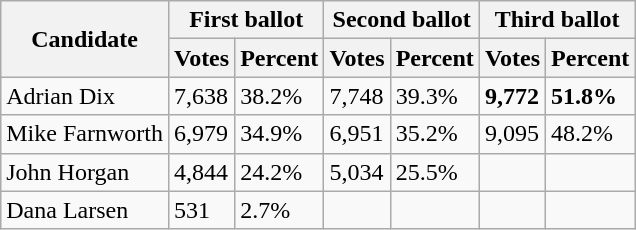<table class="wikitable">
<tr>
<th rowspan=2>Candidate</th>
<th colspan=2>First ballot</th>
<th colspan=2>Second ballot</th>
<th colspan=3>Third ballot</th>
</tr>
<tr>
<th>Votes</th>
<th>Percent</th>
<th>Votes</th>
<th>Percent</th>
<th>Votes</th>
<th>Percent</th>
</tr>
<tr>
<td>Adrian Dix</td>
<td>7,638</td>
<td>38.2%</td>
<td>7,748</td>
<td>39.3%</td>
<td><strong>9,772</strong></td>
<td><strong>51.8%</strong></td>
</tr>
<tr>
<td>Mike Farnworth</td>
<td>6,979</td>
<td>34.9%</td>
<td>6,951</td>
<td>35.2%</td>
<td>9,095</td>
<td>48.2%</td>
</tr>
<tr>
<td>John Horgan</td>
<td>4,844</td>
<td>24.2%</td>
<td>5,034</td>
<td>25.5%</td>
<td></td>
<td></td>
</tr>
<tr>
<td>Dana Larsen</td>
<td>531</td>
<td>2.7%</td>
<td></td>
<td></td>
<td></td>
<td></td>
</tr>
</table>
